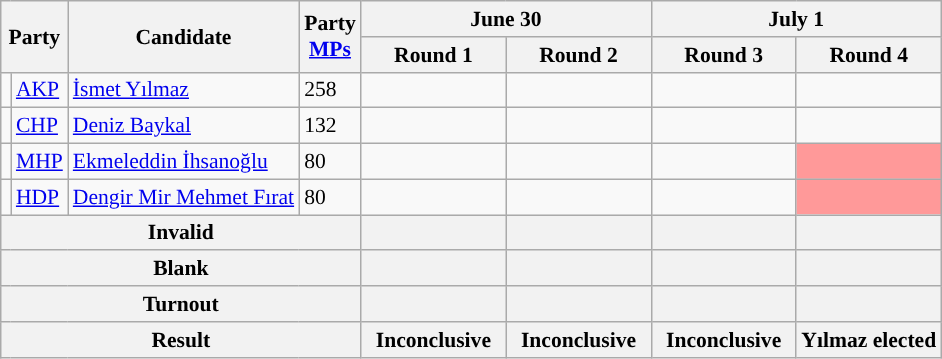<table class=wikitable style="font-size:90%;">
<tr>
<th rowspan="2" colspan="2">Party</th>
<th rowspan="2">Candidate</th>
<th rowspan="2">Party<br><a href='#'>MPs</a></th>
<th colspan="2">June 30</th>
<th colspan="2">July 1</th>
</tr>
<tr>
<th style="width:90px;">Round 1<br></th>
<th style="width:90px;">Round 2<br></th>
<th style="width:90px;">Round 3<br></th>
<th style="width:90px;">Round 4<br></th>
</tr>
<tr>
<td style="background: "></td>
<td><a href='#'>AKP</a></td>
<td><a href='#'>İsmet Yılmaz</a></td>
<td>258</td>
<td></td>
<td></td>
<td></td>
<td></td>
</tr>
<tr>
<td style="background: "></td>
<td><a href='#'>CHP</a></td>
<td><a href='#'>Deniz Baykal</a></td>
<td>132</td>
<td></td>
<td></td>
<td></td>
<td></td>
</tr>
<tr>
<td style="background: "></td>
<td><a href='#'>MHP</a></td>
<td><a href='#'>Ekmeleddin İhsanoğlu</a></td>
<td>80</td>
<td></td>
<td></td>
<td></td>
<td style="background:#f99;"></td>
</tr>
<tr>
<td style="background: "></td>
<td><a href='#'>HDP</a></td>
<td><a href='#'>Dengir Mir Mehmet Fırat</a></td>
<td>80</td>
<td></td>
<td></td>
<td></td>
<td style="background:#f99;"></td>
</tr>
<tr>
<th colspan="4">Invalid</th>
<th></th>
<th></th>
<th></th>
<th></th>
</tr>
<tr>
<th colspan="4">Blank</th>
<th></th>
<th></th>
<th></th>
<th></th>
</tr>
<tr>
<th colspan="4"><strong>Turnout</strong></th>
<th></th>
<th></th>
<th></th>
<th></th>
</tr>
<tr>
<th colspan="4"><strong>Result</strong></th>
<th>Inconclusive</th>
<th>Inconclusive</th>
<th>Inconclusive</th>
<th>Yılmaz elected</th>
</tr>
</table>
